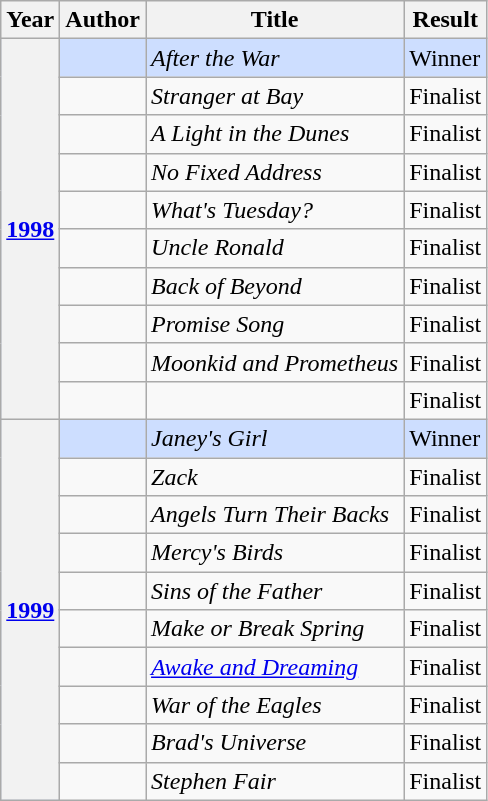<table class="wikitable sortable mw-collapsible">
<tr>
<th>Year</th>
<th>Author</th>
<th>Title</th>
<th>Result</th>
</tr>
<tr style=background:#cddeff>
<th rowspan="10"><a href='#'>1998</a></th>
<td></td>
<td><em>After the War</em></td>
<td>Winner</td>
</tr>
<tr>
<td></td>
<td><em>Stranger at Bay</em></td>
<td>Finalist</td>
</tr>
<tr>
<td></td>
<td><em>A Light in the Dunes</em></td>
<td>Finalist</td>
</tr>
<tr>
<td></td>
<td><em>No Fixed Address</em></td>
<td>Finalist</td>
</tr>
<tr>
<td></td>
<td><em>What's Tuesday?</em></td>
<td>Finalist</td>
</tr>
<tr>
<td></td>
<td><em>Uncle Ronald</em></td>
<td>Finalist</td>
</tr>
<tr>
<td></td>
<td><em>Back of Beyond</em></td>
<td>Finalist</td>
</tr>
<tr>
<td></td>
<td><em>Promise Song</em></td>
<td>Finalist</td>
</tr>
<tr>
<td></td>
<td><em>Moonkid and Prometheus</em></td>
<td>Finalist</td>
</tr>
<tr>
<td></td>
<td></td>
<td>Finalist</td>
</tr>
<tr style=background:#cddeff>
<th rowspan="10"><a href='#'>1999</a></th>
<td></td>
<td><em>Janey's Girl</em></td>
<td>Winner</td>
</tr>
<tr>
<td></td>
<td><em>Zack</em></td>
<td>Finalist</td>
</tr>
<tr>
<td></td>
<td><em>Angels Turn Their Backs</em></td>
<td>Finalist</td>
</tr>
<tr>
<td></td>
<td><em>Mercy's Birds</em></td>
<td>Finalist</td>
</tr>
<tr>
<td></td>
<td><em>Sins of the Father</em></td>
<td>Finalist</td>
</tr>
<tr>
<td></td>
<td><em>Make or Break Spring</em></td>
<td>Finalist</td>
</tr>
<tr>
<td></td>
<td><em><a href='#'>Awake and Dreaming</a></em></td>
<td>Finalist</td>
</tr>
<tr>
<td></td>
<td><em>War of the Eagles</em></td>
<td>Finalist</td>
</tr>
<tr>
<td></td>
<td><em>Brad's Universe</em></td>
<td>Finalist</td>
</tr>
<tr>
<td></td>
<td><em>Stephen Fair</em></td>
<td>Finalist</td>
</tr>
</table>
